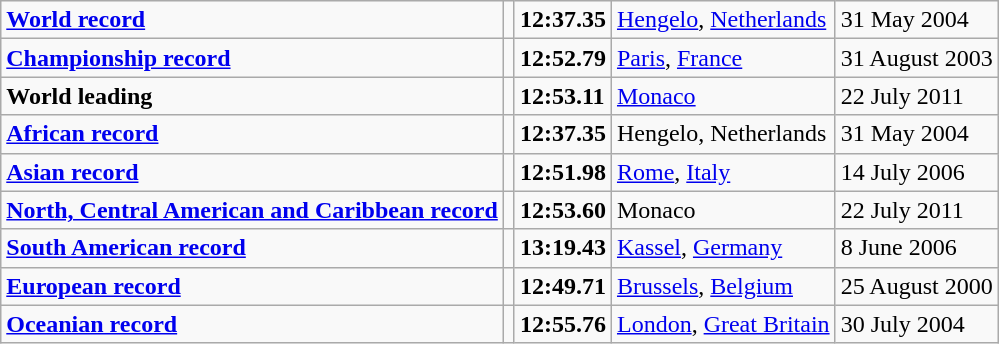<table class="wikitable">
<tr>
<td><strong><a href='#'>World record</a></strong></td>
<td></td>
<td><strong>12:37.35</strong></td>
<td><a href='#'>Hengelo</a>, <a href='#'>Netherlands</a></td>
<td>31 May 2004</td>
</tr>
<tr>
<td><strong><a href='#'>Championship record</a></strong></td>
<td></td>
<td><strong>12:52.79</strong></td>
<td><a href='#'>Paris</a>, <a href='#'>France</a></td>
<td>31 August 2003</td>
</tr>
<tr>
<td><strong>World leading</strong></td>
<td></td>
<td><strong>12:53.11</strong></td>
<td><a href='#'>Monaco</a></td>
<td>22 July 2011</td>
</tr>
<tr>
<td><strong><a href='#'>African record</a></strong></td>
<td></td>
<td><strong>12:37.35</strong></td>
<td>Hengelo, Netherlands</td>
<td>31 May 2004</td>
</tr>
<tr>
<td><strong><a href='#'>Asian record</a></strong></td>
<td></td>
<td><strong>12:51.98</strong></td>
<td><a href='#'>Rome</a>, <a href='#'>Italy</a></td>
<td>14 July 2006</td>
</tr>
<tr>
<td><strong><a href='#'>North, Central American and Caribbean record</a></strong></td>
<td></td>
<td><strong>12:53.60</strong></td>
<td>Monaco</td>
<td>22 July 2011</td>
</tr>
<tr>
<td><strong><a href='#'>South American record</a></strong></td>
<td></td>
<td><strong>13:19.43</strong></td>
<td><a href='#'>Kassel</a>, <a href='#'>Germany</a></td>
<td>8 June 2006</td>
</tr>
<tr>
<td><strong><a href='#'>European record</a></strong></td>
<td></td>
<td><strong>12:49.71</strong></td>
<td><a href='#'>Brussels</a>, <a href='#'>Belgium</a></td>
<td>25 August 2000</td>
</tr>
<tr>
<td><strong><a href='#'>Oceanian record</a></strong></td>
<td></td>
<td><strong>12:55.76</strong></td>
<td><a href='#'>London</a>, <a href='#'>Great Britain</a></td>
<td>30 July 2004</td>
</tr>
</table>
